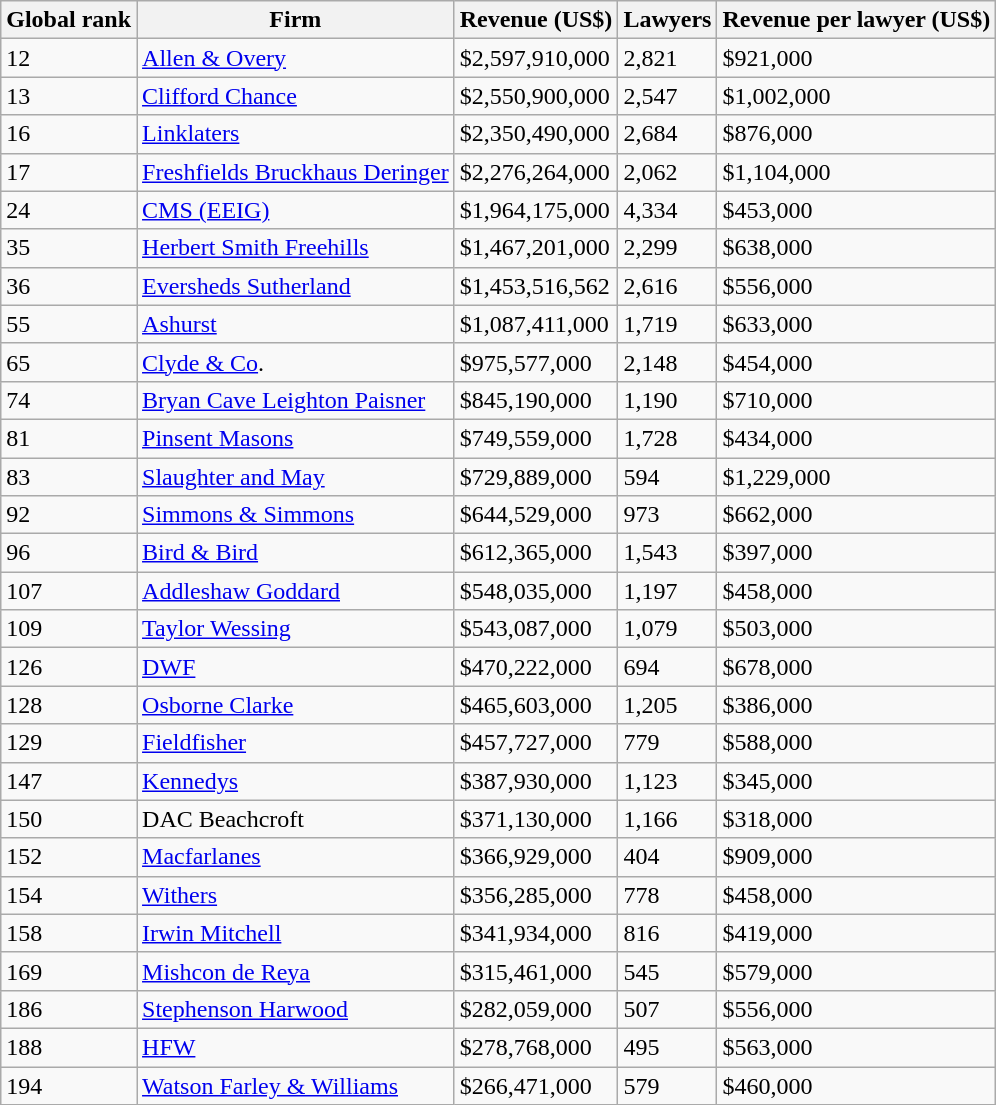<table class="wikitable sortable">
<tr>
<th data-sort-type="number"><strong>Global rank</strong></th>
<th><strong>Firm</strong></th>
<th><strong>Revenue (US$)</strong></th>
<th><strong>Lawyers</strong></th>
<th><strong>Revenue per lawyer (US$)</strong></th>
</tr>
<tr>
<td>12</td>
<td><a href='#'>Allen & Overy</a></td>
<td>$2,597,910,000</td>
<td>2,821</td>
<td>$921,000</td>
</tr>
<tr>
<td>13</td>
<td><a href='#'>Clifford Chance</a></td>
<td>$2,550,900,000</td>
<td>2,547</td>
<td>$1,002,000</td>
</tr>
<tr>
<td>16</td>
<td><a href='#'>Linklaters</a></td>
<td>$2,350,490,000</td>
<td>2,684</td>
<td>$876,000</td>
</tr>
<tr>
<td>17</td>
<td><a href='#'>Freshfields Bruckhaus Deringer</a></td>
<td>$2,276,264,000</td>
<td>2,062</td>
<td>$1,104,000</td>
</tr>
<tr>
<td>24</td>
<td><a href='#'>CMS (EEIG)</a></td>
<td>$1,964,175,000</td>
<td>4,334</td>
<td>$453,000</td>
</tr>
<tr>
<td>35</td>
<td><a href='#'>Herbert Smith Freehills</a></td>
<td>$1,467,201,000</td>
<td>2,299</td>
<td>$638,000</td>
</tr>
<tr>
<td>36</td>
<td><a href='#'>Eversheds Sutherland</a></td>
<td>$1,453,516,562</td>
<td>2,616</td>
<td>$556,000</td>
</tr>
<tr>
<td>55</td>
<td><a href='#'>Ashurst</a></td>
<td>$1,087,411,000</td>
<td>1,719</td>
<td>$633,000</td>
</tr>
<tr>
<td>65</td>
<td><a href='#'>Clyde & Co</a>.</td>
<td>$975,577,000</td>
<td>2,148</td>
<td>$454,000</td>
</tr>
<tr>
<td>74</td>
<td><a href='#'>Bryan Cave Leighton Paisner</a></td>
<td>$845,190,000</td>
<td>1,190</td>
<td>$710,000</td>
</tr>
<tr>
<td>81</td>
<td><a href='#'>Pinsent Masons</a></td>
<td>$749,559,000</td>
<td>1,728</td>
<td>$434,000</td>
</tr>
<tr>
<td>83</td>
<td><a href='#'>Slaughter and May</a></td>
<td>$729,889,000</td>
<td>594</td>
<td>$1,229,000</td>
</tr>
<tr>
<td>92</td>
<td><a href='#'>Simmons & Simmons</a></td>
<td>$644,529,000</td>
<td>973</td>
<td>$662,000</td>
</tr>
<tr>
<td>96</td>
<td><a href='#'>Bird & Bird</a></td>
<td>$612,365,000</td>
<td>1,543</td>
<td>$397,000</td>
</tr>
<tr>
<td>107</td>
<td><a href='#'>Addleshaw Goddard</a></td>
<td>$548,035,000</td>
<td>1,197</td>
<td>$458,000</td>
</tr>
<tr>
<td>109</td>
<td><a href='#'>Taylor Wessing</a></td>
<td>$543,087,000</td>
<td>1,079</td>
<td>$503,000</td>
</tr>
<tr>
<td>126</td>
<td><a href='#'>DWF</a></td>
<td>$470,222,000</td>
<td>694</td>
<td>$678,000</td>
</tr>
<tr>
<td>128</td>
<td><a href='#'>Osborne Clarke</a></td>
<td>$465,603,000</td>
<td>1,205</td>
<td>$386,000</td>
</tr>
<tr>
<td>129</td>
<td><a href='#'>Fieldfisher</a></td>
<td>$457,727,000</td>
<td>779</td>
<td>$588,000</td>
</tr>
<tr>
<td>147</td>
<td><a href='#'>Kennedys</a></td>
<td>$387,930,000</td>
<td>1,123</td>
<td>$345,000</td>
</tr>
<tr>
<td>150</td>
<td>DAC Beachcroft</td>
<td>$371,130,000</td>
<td>1,166</td>
<td>$318,000</td>
</tr>
<tr>
<td>152</td>
<td><a href='#'>Macfarlanes</a></td>
<td>$366,929,000</td>
<td>404</td>
<td>$909,000</td>
</tr>
<tr>
<td>154</td>
<td><a href='#'>Withers</a></td>
<td>$356,285,000</td>
<td>778</td>
<td>$458,000</td>
</tr>
<tr>
<td>158</td>
<td><a href='#'>Irwin Mitchell</a></td>
<td>$341,934,000</td>
<td>816</td>
<td>$419,000</td>
</tr>
<tr>
<td>169</td>
<td><a href='#'>Mishcon de Reya</a></td>
<td>$315,461,000</td>
<td>545</td>
<td>$579,000</td>
</tr>
<tr>
<td>186</td>
<td><a href='#'>Stephenson Harwood</a></td>
<td>$282,059,000</td>
<td>507</td>
<td>$556,000</td>
</tr>
<tr>
<td>188</td>
<td><a href='#'>HFW</a></td>
<td>$278,768,000</td>
<td>495</td>
<td>$563,000</td>
</tr>
<tr>
<td>194</td>
<td><a href='#'>Watson Farley & Williams</a></td>
<td>$266,471,000</td>
<td>579</td>
<td>$460,000</td>
</tr>
</table>
